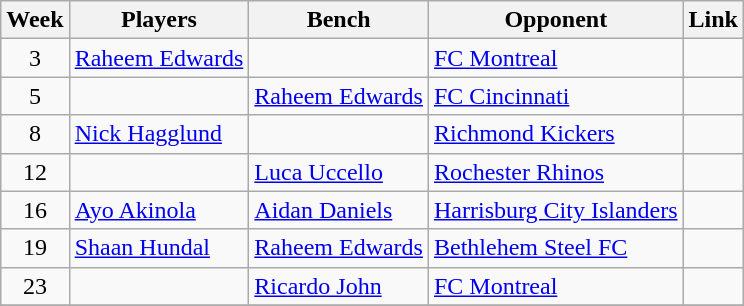<table class=wikitable>
<tr>
<th>Week</th>
<th>Players</th>
<th>Bench</th>
<th>Opponent</th>
<th>Link</th>
</tr>
<tr>
<td align=center>3</td>
<td> <a href='#'>Raheem Edwards</a></td>
<td></td>
<td><a href='#'>FC Montreal</a></td>
<td></td>
</tr>
<tr>
<td align=center>5</td>
<td></td>
<td> <a href='#'>Raheem Edwards</a></td>
<td><a href='#'>FC Cincinnati</a></td>
<td></td>
</tr>
<tr>
<td align=center>8</td>
<td> <a href='#'>Nick Hagglund</a></td>
<td></td>
<td><a href='#'>Richmond Kickers</a></td>
<td></td>
</tr>
<tr>
<td align=center>12</td>
<td></td>
<td> <a href='#'>Luca Uccello</a></td>
<td><a href='#'>Rochester Rhinos</a></td>
<td></td>
</tr>
<tr>
<td align=center>16</td>
<td> <a href='#'>Ayo Akinola</a></td>
<td> <a href='#'>Aidan Daniels</a></td>
<td><a href='#'>Harrisburg City Islanders</a></td>
<td></td>
</tr>
<tr>
<td align=center>19</td>
<td> <a href='#'>Shaan Hundal</a></td>
<td> <a href='#'>Raheem Edwards</a></td>
<td><a href='#'>Bethlehem Steel FC</a></td>
<td></td>
</tr>
<tr>
<td align=center>23</td>
<td></td>
<td> <a href='#'>Ricardo John</a></td>
<td><a href='#'>FC Montreal</a></td>
<td></td>
</tr>
<tr>
</tr>
</table>
